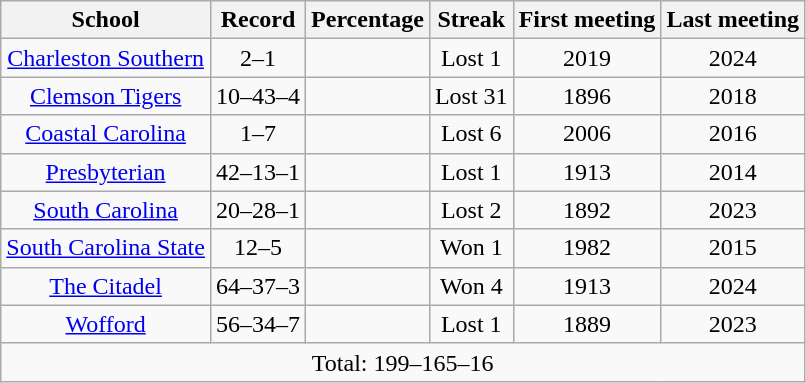<table class="wikitable">
<tr>
<th>School</th>
<th>Record</th>
<th>Percentage</th>
<th>Streak</th>
<th>First meeting</th>
<th>Last meeting</th>
</tr>
<tr align="center">
<td><a href='#'>Charleston Southern</a></td>
<td>2–1</td>
<td></td>
<td>Lost 1</td>
<td>2019</td>
<td>2024</td>
</tr>
<tr align="center">
<td><a href='#'>Clemson Tigers</a></td>
<td>10–43–4</td>
<td></td>
<td>Lost 31</td>
<td>1896</td>
<td>2018</td>
</tr>
<tr align="center">
<td><a href='#'>Coastal Carolina</a></td>
<td>1–7</td>
<td></td>
<td>Lost 6</td>
<td>2006</td>
<td>2016</td>
</tr>
<tr align="center">
<td><a href='#'>Presbyterian</a></td>
<td>42–13–1</td>
<td></td>
<td>Lost 1</td>
<td>1913</td>
<td>2014</td>
</tr>
<tr align="center">
<td><a href='#'>South Carolina</a></td>
<td>20–28–1</td>
<td></td>
<td>Lost 2</td>
<td>1892</td>
<td>2023</td>
</tr>
<tr align="center">
<td><a href='#'>South Carolina State</a></td>
<td>12–5</td>
<td></td>
<td>Won 1</td>
<td>1982</td>
<td>2015</td>
</tr>
<tr align="center">
<td><a href='#'>The Citadel</a></td>
<td>64–37–3</td>
<td></td>
<td>Won 4</td>
<td>1913</td>
<td>2024</td>
</tr>
<tr align="center">
<td><a href='#'>Wofford</a></td>
<td>56–34–7</td>
<td></td>
<td>Lost 1</td>
<td>1889</td>
<td>2023</td>
</tr>
<tr align="center">
<td colspan=6>Total: 199–165–16</td>
</tr>
</table>
